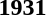<table>
<tr>
<td><strong>1931</strong><br></td>
</tr>
</table>
